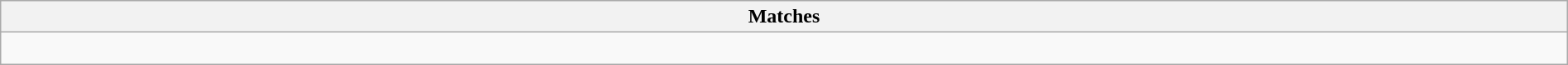<table class="wikitable collapsible collapsed" style="width:100%;">
<tr>
<th>Matches</th>
</tr>
<tr>
<td><br></td>
</tr>
</table>
